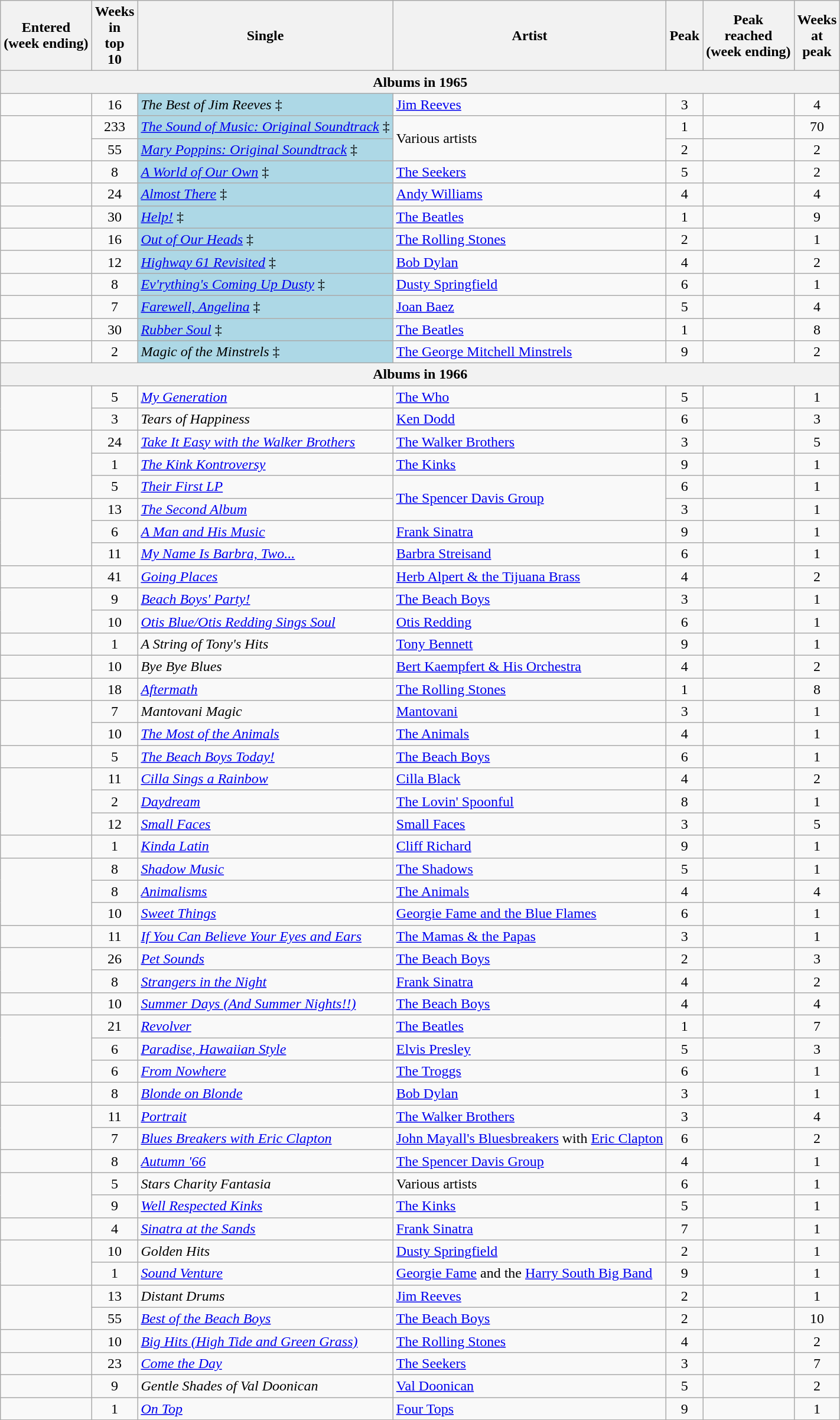<table class="wikitable sortable" style="text-align:center;">
<tr>
<th>Entered <br>(week ending)</th>
<th data-sort-type="number">Weeks<br>in<br>top<br>10</th>
<th>Single</th>
<th>Artist</th>
<th data-sort-type="number">Peak</th>
<th>Peak<br>reached <br>(week ending)</th>
<th data-sort-type="number">Weeks<br>at<br>peak</th>
</tr>
<tr>
<th colspan="7">Albums in 1965</th>
</tr>
<tr>
<td></td>
<td>16</td>
<td align="left" bgcolor=lightblue><em>The Best of Jim Reeves</em> ‡</td>
<td align="left"><a href='#'>Jim Reeves</a></td>
<td>3</td>
<td></td>
<td>4</td>
</tr>
<tr>
<td rowspan="2"></td>
<td>233</td>
<td align="left" bgcolor=lightblue><em><a href='#'>The Sound of Music: Original Soundtrack</a></em> ‡</td>
<td align="left" rowspan="2">Various artists</td>
<td>1</td>
<td></td>
<td>70</td>
</tr>
<tr>
<td>55</td>
<td align="left" bgcolor=lightblue><em><a href='#'>Mary Poppins: Original Soundtrack</a></em> ‡</td>
<td>2</td>
<td></td>
<td>2</td>
</tr>
<tr>
<td></td>
<td>8</td>
<td align="left" bgcolor=lightblue><em><a href='#'>A World of Our Own</a></em> ‡</td>
<td align="left"><a href='#'>The Seekers</a></td>
<td>5</td>
<td></td>
<td>2</td>
</tr>
<tr>
<td></td>
<td>24</td>
<td align="left" bgcolor=lightblue><em><a href='#'>Almost There</a></em> ‡</td>
<td align="left"><a href='#'>Andy Williams</a></td>
<td>4</td>
<td></td>
<td>4</td>
</tr>
<tr>
<td></td>
<td>30</td>
<td align="left" bgcolor=lightblue><em><a href='#'>Help!</a></em> ‡</td>
<td align="left"><a href='#'>The Beatles</a></td>
<td>1</td>
<td></td>
<td>9</td>
</tr>
<tr>
<td></td>
<td>16</td>
<td align="left" bgcolor=lightblue><em><a href='#'>Out of Our Heads</a></em> ‡</td>
<td align="left"><a href='#'>The Rolling Stones</a></td>
<td>2</td>
<td></td>
<td>1</td>
</tr>
<tr>
<td></td>
<td>12</td>
<td align="left" bgcolor=lightblue><em><a href='#'>Highway 61 Revisited</a></em> ‡</td>
<td align="left"><a href='#'>Bob Dylan</a></td>
<td>4</td>
<td></td>
<td>2</td>
</tr>
<tr>
<td></td>
<td>8</td>
<td align="left" bgcolor=lightblue><em><a href='#'>Ev'rything's Coming Up Dusty</a></em> ‡</td>
<td align="left"><a href='#'>Dusty Springfield</a></td>
<td>6</td>
<td></td>
<td>1</td>
</tr>
<tr>
<td></td>
<td>7</td>
<td align="left" bgcolor=lightblue><em><a href='#'>Farewell, Angelina</a></em> ‡</td>
<td align="left"><a href='#'>Joan Baez</a></td>
<td>5</td>
<td></td>
<td>4</td>
</tr>
<tr>
<td></td>
<td>30</td>
<td align="left" bgcolor=lightblue><em><a href='#'>Rubber Soul</a></em> ‡</td>
<td align="left"><a href='#'>The Beatles</a></td>
<td>1</td>
<td></td>
<td>8</td>
</tr>
<tr>
<td></td>
<td>2</td>
<td align="left" bgcolor=lightblue><em>Magic of the Minstrels</em> ‡</td>
<td align="left"><a href='#'>The George Mitchell Minstrels</a></td>
<td>9</td>
<td></td>
<td>2</td>
</tr>
<tr>
<th colspan="7">Albums in 1966</th>
</tr>
<tr>
<td rowspan="2"></td>
<td>5</td>
<td align="left"><em><a href='#'>My Generation</a></em></td>
<td align="left"><a href='#'>The Who</a></td>
<td>5</td>
<td></td>
<td>1</td>
</tr>
<tr>
<td>3</td>
<td align="left"><em>Tears of Happiness</em></td>
<td align="left"><a href='#'>Ken Dodd</a></td>
<td>6</td>
<td></td>
<td>3</td>
</tr>
<tr>
<td rowspan="3"></td>
<td>24</td>
<td align="left"><em><a href='#'>Take It Easy with the Walker Brothers</a></em></td>
<td align="left"><a href='#'>The Walker Brothers</a></td>
<td>3</td>
<td></td>
<td>5</td>
</tr>
<tr>
<td>1</td>
<td align="left"><em><a href='#'>The Kink Kontroversy</a></em></td>
<td align="left"><a href='#'>The Kinks</a></td>
<td>9</td>
<td></td>
<td>1</td>
</tr>
<tr>
<td>5</td>
<td align="left"><em><a href='#'>Their First LP</a></em></td>
<td align="left" rowspan="2"><a href='#'>The Spencer Davis Group</a></td>
<td>6</td>
<td></td>
<td>1</td>
</tr>
<tr>
<td rowspan="3"></td>
<td>13</td>
<td align="left"><em><a href='#'>The Second Album</a></em></td>
<td>3</td>
<td></td>
<td>1</td>
</tr>
<tr>
<td>6</td>
<td align="left"><em><a href='#'>A Man and His Music</a></em></td>
<td align="left"><a href='#'>Frank Sinatra</a></td>
<td>9</td>
<td></td>
<td>1</td>
</tr>
<tr>
<td>11</td>
<td align="left"><em><a href='#'>My Name Is Barbra, Two...</a></em></td>
<td align="left"><a href='#'>Barbra Streisand</a></td>
<td>6</td>
<td></td>
<td>1</td>
</tr>
<tr>
<td></td>
<td>41</td>
<td align="left"><em><a href='#'>Going Places</a></em></td>
<td align="left"><a href='#'>Herb Alpert & the Tijuana Brass</a></td>
<td>4</td>
<td></td>
<td>2</td>
</tr>
<tr>
<td rowspan="2"></td>
<td>9</td>
<td align="left"><em><a href='#'>Beach Boys' Party!</a></em></td>
<td align="left"><a href='#'>The Beach Boys</a></td>
<td>3</td>
<td></td>
<td>1</td>
</tr>
<tr>
<td>10</td>
<td align="left"><em><a href='#'>Otis Blue/Otis Redding Sings Soul</a></em></td>
<td align="left"><a href='#'>Otis Redding</a></td>
<td>6</td>
<td></td>
<td>1</td>
</tr>
<tr>
<td></td>
<td>1</td>
<td align="left"><em>A String of Tony's Hits</em></td>
<td align="left"><a href='#'>Tony Bennett</a></td>
<td>9</td>
<td></td>
<td>1</td>
</tr>
<tr>
<td></td>
<td>10</td>
<td align="left"><em>Bye Bye Blues</em></td>
<td align="left"><a href='#'>Bert Kaempfert & His Orchestra</a></td>
<td>4</td>
<td></td>
<td>2</td>
</tr>
<tr>
<td></td>
<td>18</td>
<td align="left"><em><a href='#'>Aftermath</a></em></td>
<td align="left"><a href='#'>The Rolling Stones</a></td>
<td>1</td>
<td></td>
<td>8</td>
</tr>
<tr>
<td rowspan="2"></td>
<td>7</td>
<td align="left"><em>Mantovani Magic</em></td>
<td align="left"><a href='#'>Mantovani</a></td>
<td>3</td>
<td></td>
<td>1</td>
</tr>
<tr>
<td>10</td>
<td align="left"><em><a href='#'>The Most of the Animals</a></em></td>
<td align="left"><a href='#'>The Animals</a></td>
<td>4</td>
<td></td>
<td>1</td>
</tr>
<tr>
<td></td>
<td>5</td>
<td align="left"><em><a href='#'>The Beach Boys Today!</a></em></td>
<td align="left"><a href='#'>The Beach Boys</a></td>
<td>6</td>
<td></td>
<td>1</td>
</tr>
<tr>
<td rowspan="3"></td>
<td>11</td>
<td align="left"><em><a href='#'>Cilla Sings a Rainbow</a></em></td>
<td align="left"><a href='#'>Cilla Black</a></td>
<td>4</td>
<td></td>
<td>2</td>
</tr>
<tr>
<td>2</td>
<td align="left"><em><a href='#'>Daydream</a></em></td>
<td align="left"><a href='#'>The Lovin' Spoonful</a></td>
<td>8</td>
<td></td>
<td>1</td>
</tr>
<tr>
<td>12</td>
<td align="left"><em><a href='#'>Small Faces</a></em></td>
<td align="left"><a href='#'>Small Faces</a></td>
<td>3</td>
<td></td>
<td>5</td>
</tr>
<tr>
<td></td>
<td>1</td>
<td align="left"><em><a href='#'>Kinda Latin</a></em></td>
<td align="left"><a href='#'>Cliff Richard</a></td>
<td>9</td>
<td></td>
<td>1</td>
</tr>
<tr>
<td rowspan="3"></td>
<td>8</td>
<td align="left"><em><a href='#'>Shadow Music</a></em></td>
<td align="left"><a href='#'>The Shadows</a></td>
<td>5</td>
<td></td>
<td>1</td>
</tr>
<tr>
<td>8</td>
<td align="left"><em><a href='#'>Animalisms</a></em></td>
<td align="left"><a href='#'>The Animals</a></td>
<td>4</td>
<td></td>
<td>4</td>
</tr>
<tr>
<td>10</td>
<td align="left"><em><a href='#'>Sweet Things</a></em></td>
<td align="left"><a href='#'>Georgie Fame and the Blue Flames</a></td>
<td>6</td>
<td></td>
<td>1</td>
</tr>
<tr>
<td></td>
<td>11</td>
<td align="left"><em><a href='#'>If You Can Believe Your Eyes and Ears</a></em></td>
<td align="left"><a href='#'>The Mamas & the Papas</a></td>
<td>3</td>
<td></td>
<td>1</td>
</tr>
<tr>
<td rowspan="2"></td>
<td>26</td>
<td align="left"><em><a href='#'>Pet Sounds</a></em></td>
<td align="left"><a href='#'>The Beach Boys</a></td>
<td>2</td>
<td></td>
<td>3</td>
</tr>
<tr>
<td>8</td>
<td align="left"><em><a href='#'>Strangers in the Night</a></em></td>
<td align="left"><a href='#'>Frank Sinatra</a></td>
<td>4</td>
<td></td>
<td>2</td>
</tr>
<tr>
<td></td>
<td>10</td>
<td align="left"><em><a href='#'>Summer Days (And Summer Nights!!)</a></em></td>
<td align="left"><a href='#'>The Beach Boys</a></td>
<td>4</td>
<td></td>
<td>4</td>
</tr>
<tr>
<td rowspan="3"></td>
<td>21</td>
<td align="left"><em><a href='#'>Revolver</a></em></td>
<td align="left"><a href='#'>The Beatles</a></td>
<td>1</td>
<td></td>
<td>7</td>
</tr>
<tr>
<td>6</td>
<td align="left"><em><a href='#'>Paradise, Hawaiian Style</a></em></td>
<td align="left"><a href='#'>Elvis Presley</a></td>
<td>5</td>
<td></td>
<td>3</td>
</tr>
<tr>
<td>6</td>
<td align="left"><em><a href='#'>From Nowhere</a></em></td>
<td align="left"><a href='#'>The Troggs</a></td>
<td>6</td>
<td></td>
<td>1</td>
</tr>
<tr>
<td></td>
<td>8</td>
<td align="left"><em><a href='#'>Blonde on Blonde</a></em></td>
<td align="left"><a href='#'>Bob Dylan</a></td>
<td>3</td>
<td></td>
<td>1</td>
</tr>
<tr>
<td rowspan="2"></td>
<td>11</td>
<td align="left"><em><a href='#'>Portrait</a></em></td>
<td align="left"><a href='#'>The Walker Brothers</a></td>
<td>3</td>
<td></td>
<td>4</td>
</tr>
<tr>
<td>7</td>
<td align="left"><em><a href='#'>Blues Breakers with Eric Clapton</a></em></td>
<td align="left"><a href='#'>John Mayall's Bluesbreakers</a> with <a href='#'>Eric Clapton</a></td>
<td>6</td>
<td></td>
<td>2</td>
</tr>
<tr>
<td></td>
<td>8</td>
<td align="left"><em><a href='#'>Autumn '66</a></em></td>
<td align="left"><a href='#'>The Spencer Davis Group</a></td>
<td>4</td>
<td></td>
<td>1</td>
</tr>
<tr>
<td rowspan="2"></td>
<td>5</td>
<td align="left"><em>Stars Charity Fantasia</em></td>
<td align="left">Various artists</td>
<td>6</td>
<td></td>
<td>1</td>
</tr>
<tr>
<td>9</td>
<td align="left"><em><a href='#'>Well Respected Kinks</a></em></td>
<td align="left"><a href='#'>The Kinks</a></td>
<td>5</td>
<td></td>
<td>1</td>
</tr>
<tr>
<td></td>
<td>4</td>
<td align="left"><em><a href='#'>Sinatra at the Sands</a></em></td>
<td align="left"><a href='#'>Frank Sinatra</a></td>
<td>7</td>
<td></td>
<td>1</td>
</tr>
<tr>
<td rowspan="2"></td>
<td>10</td>
<td align="left"><em>Golden Hits</em></td>
<td align="left"><a href='#'>Dusty Springfield</a></td>
<td>2</td>
<td></td>
<td>1</td>
</tr>
<tr>
<td>1</td>
<td align="left"><em><a href='#'>Sound Venture</a></em></td>
<td align="left"><a href='#'>Georgie Fame</a> and the <a href='#'>Harry South Big Band</a></td>
<td>9</td>
<td></td>
<td>1</td>
</tr>
<tr>
<td rowspan="2"></td>
<td>13</td>
<td align="left"><em>Distant Drums</em></td>
<td align="left"><a href='#'>Jim Reeves</a></td>
<td>2</td>
<td></td>
<td>1</td>
</tr>
<tr>
<td>55</td>
<td align="left"><em><a href='#'>Best of the Beach Boys</a></em></td>
<td align="left"><a href='#'>The Beach Boys</a></td>
<td>2</td>
<td></td>
<td>10</td>
</tr>
<tr>
<td></td>
<td>10</td>
<td align="left"><em><a href='#'>Big Hits (High Tide and Green Grass)</a></em></td>
<td align="left"><a href='#'>The Rolling Stones</a></td>
<td>4</td>
<td></td>
<td>2</td>
</tr>
<tr>
<td></td>
<td>23</td>
<td align="left"><em><a href='#'>Come the Day</a></em></td>
<td align="left"><a href='#'>The Seekers</a></td>
<td>3</td>
<td></td>
<td>7</td>
</tr>
<tr>
<td></td>
<td>9</td>
<td align="left"><em>Gentle Shades of Val Doonican</em></td>
<td align="left"><a href='#'>Val Doonican</a></td>
<td>5</td>
<td></td>
<td>2</td>
</tr>
<tr>
<td></td>
<td>1</td>
<td align="left"><em><a href='#'>On Top</a></em></td>
<td align="left"><a href='#'>Four Tops</a></td>
<td>9</td>
<td></td>
<td>1</td>
</tr>
<tr>
</tr>
</table>
